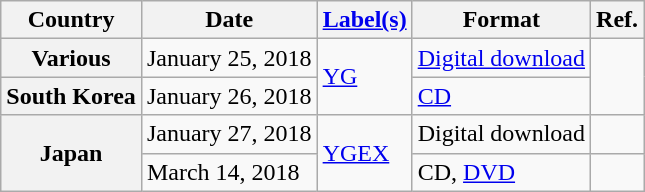<table class="wikitable plainrowheaders">
<tr>
<th>Country</th>
<th>Date</th>
<th><a href='#'>Label(s)</a></th>
<th>Format</th>
<th>Ref.</th>
</tr>
<tr>
<th scope="row">Various</th>
<td>January 25, 2018</td>
<td rowspan="2"><a href='#'>YG</a></td>
<td><a href='#'>Digital download</a></td>
<td rowspan="2"></td>
</tr>
<tr>
<th scope="row">South Korea</th>
<td>January 26, 2018</td>
<td><a href='#'>CD</a></td>
</tr>
<tr>
<th scope="row" rowspan="2">Japan</th>
<td>January 27, 2018</td>
<td rowspan="2"><a href='#'>YGEX</a></td>
<td>Digital download</td>
<td></td>
</tr>
<tr>
<td>March 14, 2018</td>
<td>CD, <a href='#'>DVD</a></td>
<td></td>
</tr>
</table>
